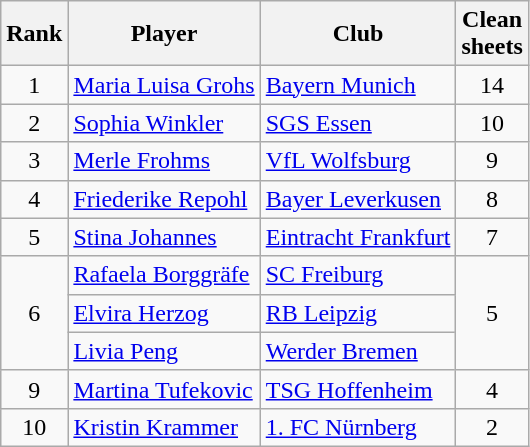<table class="wikitable sortable" style="text-align:center">
<tr>
<th>Rank</th>
<th>Player</th>
<th>Club</th>
<th>Clean<br>sheets</th>
</tr>
<tr>
<td>1</td>
<td align="left"> <a href='#'>Maria Luisa Grohs</a></td>
<td align="left"><a href='#'>Bayern Munich</a></td>
<td>14</td>
</tr>
<tr>
<td>2</td>
<td align="left"> <a href='#'>Sophia Winkler</a></td>
<td align="left"><a href='#'>SGS Essen</a></td>
<td>10</td>
</tr>
<tr>
<td>3</td>
<td align="left"> <a href='#'>Merle Frohms</a></td>
<td align="left"><a href='#'>VfL Wolfsburg</a></td>
<td>9</td>
</tr>
<tr>
<td>4</td>
<td align="left"> <a href='#'>Friederike Repohl</a></td>
<td align="left"><a href='#'>Bayer Leverkusen</a></td>
<td>8</td>
</tr>
<tr>
<td>5</td>
<td align="left"> <a href='#'>Stina Johannes</a></td>
<td align="left"><a href='#'>Eintracht Frankfurt</a></td>
<td>7</td>
</tr>
<tr>
<td rowspan=3>6</td>
<td align="left"> <a href='#'>Rafaela Borggräfe</a></td>
<td align="left"><a href='#'>SC Freiburg</a></td>
<td rowspan=3>5</td>
</tr>
<tr>
<td align="left"> <a href='#'>Elvira Herzog</a></td>
<td align="left"><a href='#'>RB Leipzig</a></td>
</tr>
<tr>
<td align="left"> <a href='#'>Livia Peng</a></td>
<td align="left"><a href='#'>Werder Bremen</a></td>
</tr>
<tr>
<td>9</td>
<td align="left"> <a href='#'>Martina Tufekovic</a></td>
<td align="left"><a href='#'>TSG Hoffenheim</a></td>
<td>4</td>
</tr>
<tr>
<td>10</td>
<td align="left"> <a href='#'>Kristin Krammer</a></td>
<td align="left"><a href='#'>1. FC Nürnberg</a></td>
<td>2</td>
</tr>
</table>
